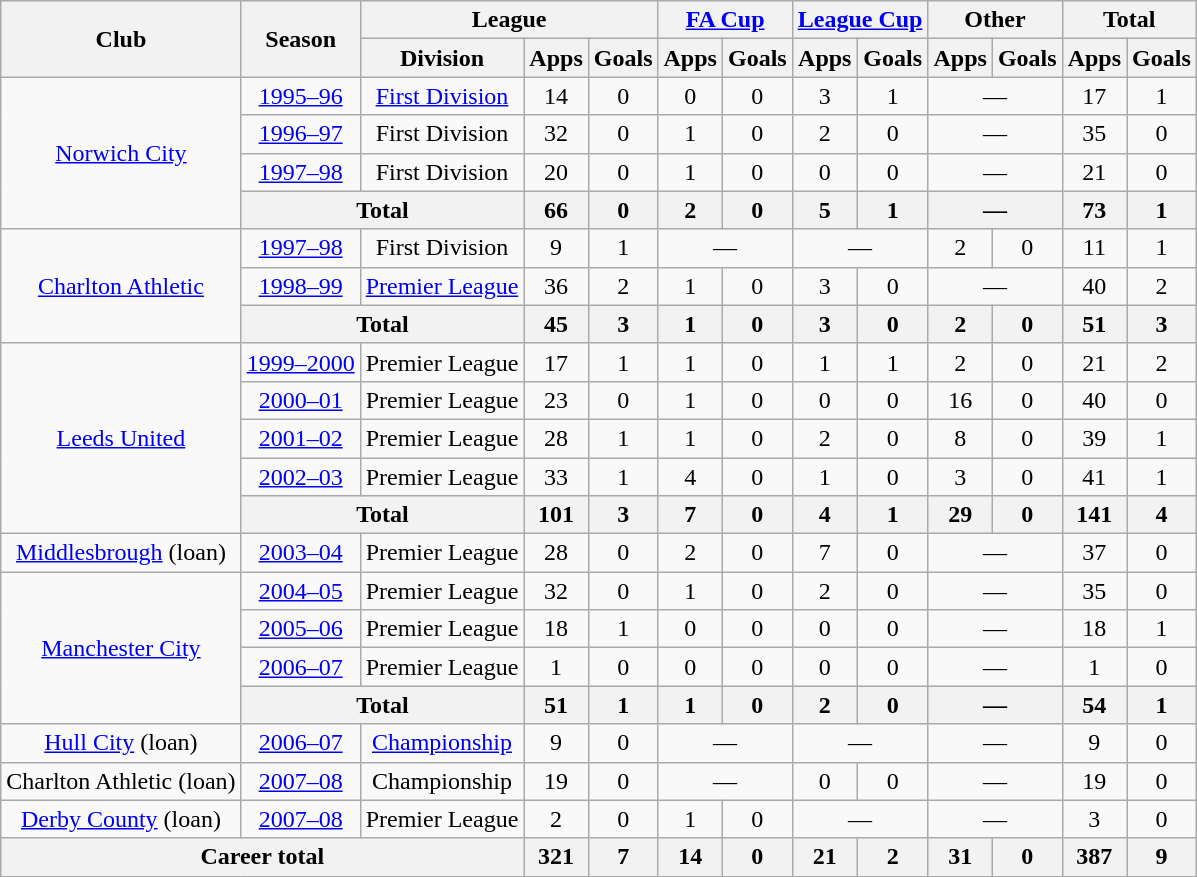<table class=wikitable style=text-align:center>
<tr>
<th rowspan=2>Club</th>
<th rowspan=2>Season</th>
<th colspan=3>League</th>
<th colspan=2><a href='#'>FA Cup</a></th>
<th colspan=2><a href='#'>League Cup</a></th>
<th colspan=2>Other</th>
<th colspan=2>Total</th>
</tr>
<tr>
<th>Division</th>
<th>Apps</th>
<th>Goals</th>
<th>Apps</th>
<th>Goals</th>
<th>Apps</th>
<th>Goals</th>
<th>Apps</th>
<th>Goals</th>
<th>Apps</th>
<th>Goals</th>
</tr>
<tr>
<td rowspan="4"><a href='#'>Norwich City</a></td>
<td><a href='#'>1995–96</a></td>
<td><a href='#'>First Division</a></td>
<td>14</td>
<td>0</td>
<td>0</td>
<td>0</td>
<td>3</td>
<td>1</td>
<td colspan=2>—</td>
<td>17</td>
<td>1</td>
</tr>
<tr>
<td><a href='#'>1996–97</a></td>
<td>First Division</td>
<td>32</td>
<td>0</td>
<td>1</td>
<td>0</td>
<td>2</td>
<td>0</td>
<td colspan=2>—</td>
<td>35</td>
<td>0</td>
</tr>
<tr>
<td><a href='#'>1997–98</a></td>
<td>First Division</td>
<td>20</td>
<td>0</td>
<td>1</td>
<td>0</td>
<td>0</td>
<td>0</td>
<td colspan=2>—</td>
<td>21</td>
<td>0</td>
</tr>
<tr>
<th colspan="2">Total</th>
<th>66</th>
<th>0</th>
<th>2</th>
<th>0</th>
<th>5</th>
<th>1</th>
<th colspan=2>—</th>
<th>73</th>
<th>1</th>
</tr>
<tr>
<td rowspan="3"><a href='#'>Charlton Athletic</a></td>
<td><a href='#'>1997–98</a></td>
<td>First Division</td>
<td>9</td>
<td>1</td>
<td colspan=2>—</td>
<td colspan=2>—</td>
<td>2</td>
<td>0</td>
<td>11</td>
<td>1</td>
</tr>
<tr>
<td><a href='#'>1998–99</a></td>
<td><a href='#'>Premier League</a></td>
<td>36</td>
<td>2</td>
<td>1</td>
<td>0</td>
<td>3</td>
<td>0</td>
<td colspan=2>—</td>
<td>40</td>
<td>2</td>
</tr>
<tr>
<th colspan="2">Total</th>
<th>45</th>
<th>3</th>
<th>1</th>
<th>0</th>
<th>3</th>
<th>0</th>
<th>2</th>
<th>0</th>
<th>51</th>
<th>3</th>
</tr>
<tr>
<td rowspan="5"><a href='#'>Leeds United</a></td>
<td><a href='#'>1999–2000</a></td>
<td>Premier League</td>
<td>17</td>
<td>1</td>
<td>1</td>
<td>0</td>
<td>1</td>
<td>1</td>
<td>2</td>
<td>0</td>
<td>21</td>
<td>2</td>
</tr>
<tr>
<td><a href='#'>2000–01</a></td>
<td>Premier League</td>
<td>23</td>
<td>0</td>
<td>1</td>
<td>0</td>
<td>0</td>
<td>0</td>
<td>16</td>
<td>0</td>
<td>40</td>
<td>0</td>
</tr>
<tr>
<td><a href='#'>2001–02</a></td>
<td>Premier League</td>
<td>28</td>
<td>1</td>
<td>1</td>
<td>0</td>
<td>2</td>
<td>0</td>
<td>8</td>
<td>0</td>
<td>39</td>
<td>1</td>
</tr>
<tr>
<td><a href='#'>2002–03</a></td>
<td>Premier League</td>
<td>33</td>
<td>1</td>
<td>4</td>
<td>0</td>
<td>1</td>
<td>0</td>
<td>3</td>
<td>0</td>
<td>41</td>
<td>1</td>
</tr>
<tr>
<th colspan="2">Total</th>
<th>101</th>
<th>3</th>
<th>7</th>
<th>0</th>
<th>4</th>
<th>1</th>
<th>29</th>
<th>0</th>
<th>141</th>
<th>4</th>
</tr>
<tr>
<td><a href='#'>Middlesbrough</a> (loan)</td>
<td><a href='#'>2003–04</a></td>
<td>Premier League</td>
<td>28</td>
<td>0</td>
<td>2</td>
<td>0</td>
<td>7</td>
<td>0</td>
<td colspan=2>—</td>
<td>37</td>
<td>0</td>
</tr>
<tr>
<td rowspan="4"><a href='#'>Manchester City</a></td>
<td><a href='#'>2004–05</a></td>
<td>Premier League</td>
<td>32</td>
<td>0</td>
<td>1</td>
<td>0</td>
<td>2</td>
<td>0</td>
<td colspan=2>—</td>
<td>35</td>
<td>0</td>
</tr>
<tr>
<td><a href='#'>2005–06</a></td>
<td>Premier League</td>
<td>18</td>
<td>1</td>
<td>0</td>
<td>0</td>
<td>0</td>
<td>0</td>
<td colspan=2>—</td>
<td>18</td>
<td>1</td>
</tr>
<tr>
<td><a href='#'>2006–07</a></td>
<td>Premier League</td>
<td>1</td>
<td>0</td>
<td>0</td>
<td>0</td>
<td>0</td>
<td>0</td>
<td colspan=2>—</td>
<td>1</td>
<td>0</td>
</tr>
<tr>
<th colspan="2">Total</th>
<th>51</th>
<th>1</th>
<th>1</th>
<th>0</th>
<th>2</th>
<th>0</th>
<th colspan=2>—</th>
<th>54</th>
<th>1</th>
</tr>
<tr>
<td><a href='#'>Hull City</a> (loan)</td>
<td><a href='#'>2006–07</a></td>
<td><a href='#'>Championship</a></td>
<td>9</td>
<td>0</td>
<td colspan=2>—</td>
<td colspan=2>—</td>
<td colspan=2>—</td>
<td>9</td>
<td>0</td>
</tr>
<tr>
<td>Charlton Athletic (loan)</td>
<td><a href='#'>2007–08</a></td>
<td>Championship</td>
<td>19</td>
<td>0</td>
<td colspan=2>—</td>
<td>0</td>
<td>0</td>
<td colspan=2>—</td>
<td>19</td>
<td>0</td>
</tr>
<tr>
<td><a href='#'>Derby County</a> (loan)</td>
<td><a href='#'>2007–08</a></td>
<td>Premier League</td>
<td>2</td>
<td>0</td>
<td>1</td>
<td>0</td>
<td colspan=2>—</td>
<td colspan=2>—</td>
<td>3</td>
<td>0</td>
</tr>
<tr>
<th colspan=3>Career total</th>
<th><strong>321</strong></th>
<th><strong>7</strong></th>
<th><strong>14</strong></th>
<th><strong>0</strong></th>
<th><strong>21</strong></th>
<th><strong>2</strong></th>
<th><strong>31</strong></th>
<th><strong>0</strong></th>
<th><strong>387</strong></th>
<th><strong>9</strong></th>
</tr>
</table>
